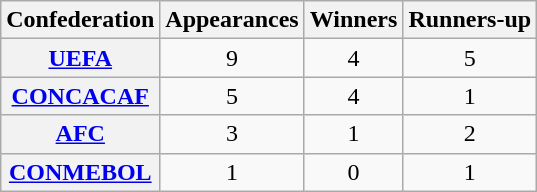<table class="wikitable sortable plainrowheaders">
<tr>
<th scope="col">Confederation</th>
<th scope="col">Appearances</th>
<th scope="col">Winners</th>
<th scope="col">Runners-up</th>
</tr>
<tr>
<th scope="row"><a href='#'>UEFA</a></th>
<td align=center>9</td>
<td align=center>4</td>
<td align=center>5</td>
</tr>
<tr>
<th scope="row"><a href='#'>CONCACAF</a></th>
<td align=center>5</td>
<td align=center>4</td>
<td align=center>1</td>
</tr>
<tr>
<th scope="row"><a href='#'>AFC</a></th>
<td align=center>3</td>
<td align=center>1</td>
<td align=center>2</td>
</tr>
<tr>
<th scope="row"><a href='#'>CONMEBOL</a></th>
<td align=center>1</td>
<td align=center>0</td>
<td align=center>1</td>
</tr>
</table>
